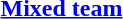<table>
<tr>
<th rowspan=2><a href='#'>Mixed team</a></th>
<td rowspan=2></td>
<td rowspan=2></td>
<td></td>
</tr>
<tr>
<td></td>
</tr>
</table>
